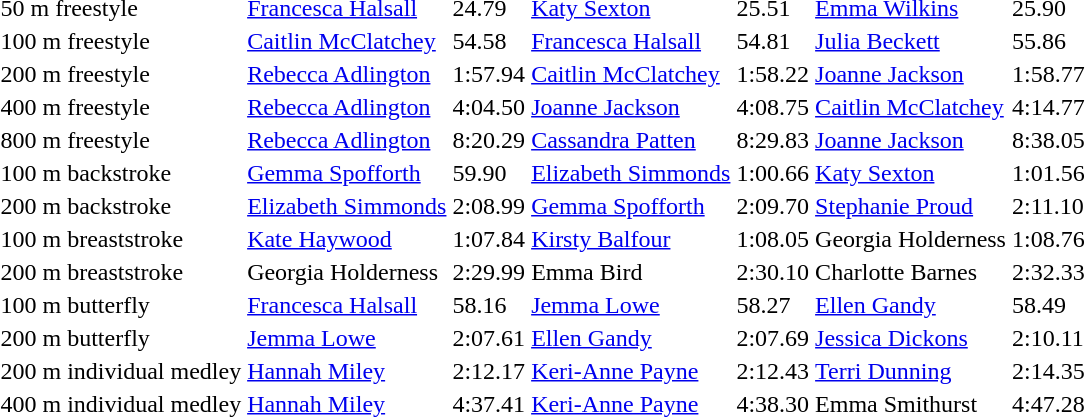<table>
<tr>
<td>50 m freestyle</td>
<td><a href='#'>Francesca Halsall</a></td>
<td>24.79</td>
<td><a href='#'>Katy Sexton</a></td>
<td>25.51</td>
<td><a href='#'>Emma Wilkins</a></td>
<td>25.90</td>
</tr>
<tr>
<td>100 m freestyle</td>
<td><a href='#'>Caitlin McClatchey</a></td>
<td>54.58</td>
<td><a href='#'>Francesca Halsall</a></td>
<td>54.81</td>
<td><a href='#'>Julia Beckett</a></td>
<td>55.86</td>
</tr>
<tr>
<td>200 m freestyle</td>
<td><a href='#'>Rebecca Adlington</a></td>
<td>1:57.94</td>
<td><a href='#'>Caitlin McClatchey</a></td>
<td>1:58.22</td>
<td><a href='#'>Joanne Jackson</a></td>
<td>1:58.77</td>
</tr>
<tr>
<td>400 m freestyle</td>
<td><a href='#'>Rebecca Adlington</a></td>
<td>4:04.50</td>
<td><a href='#'>Joanne Jackson</a></td>
<td>4:08.75</td>
<td><a href='#'>Caitlin McClatchey</a></td>
<td>4:14.77</td>
</tr>
<tr>
<td>800 m freestyle</td>
<td><a href='#'>Rebecca Adlington</a></td>
<td>8:20.29</td>
<td><a href='#'>Cassandra Patten</a></td>
<td>8:29.83</td>
<td><a href='#'>Joanne Jackson</a></td>
<td>8:38.05</td>
</tr>
<tr>
<td>100 m backstroke</td>
<td><a href='#'>Gemma Spofforth</a></td>
<td>59.90</td>
<td><a href='#'>Elizabeth Simmonds</a></td>
<td>1:00.66</td>
<td><a href='#'>Katy Sexton</a></td>
<td>1:01.56</td>
</tr>
<tr>
<td>200 m backstroke</td>
<td><a href='#'>Elizabeth Simmonds</a></td>
<td>2:08.99</td>
<td><a href='#'>Gemma Spofforth</a></td>
<td>2:09.70</td>
<td><a href='#'>Stephanie Proud</a></td>
<td>2:11.10</td>
</tr>
<tr>
<td>100 m breaststroke</td>
<td><a href='#'>Kate Haywood</a></td>
<td>1:07.84</td>
<td><a href='#'>Kirsty Balfour</a></td>
<td>1:08.05</td>
<td>Georgia Holderness</td>
<td>1:08.76</td>
</tr>
<tr>
<td>200 m breaststroke</td>
<td>Georgia Holderness</td>
<td>2:29.99</td>
<td>Emma Bird</td>
<td>2:30.10</td>
<td>Charlotte Barnes</td>
<td>2:32.33</td>
</tr>
<tr>
<td>100 m butterfly</td>
<td><a href='#'>Francesca Halsall</a></td>
<td>58.16</td>
<td><a href='#'>Jemma Lowe</a></td>
<td>58.27</td>
<td><a href='#'>Ellen Gandy</a></td>
<td>58.49</td>
</tr>
<tr>
<td>200 m butterfly</td>
<td><a href='#'>Jemma Lowe</a></td>
<td>2:07.61</td>
<td><a href='#'>Ellen Gandy</a></td>
<td>2:07.69</td>
<td><a href='#'>Jessica Dickons</a></td>
<td>2:10.11</td>
</tr>
<tr>
<td>200 m individual medley</td>
<td><a href='#'>Hannah Miley</a></td>
<td>2:12.17</td>
<td><a href='#'>Keri-Anne Payne</a></td>
<td>2:12.43</td>
<td><a href='#'>Terri Dunning</a></td>
<td>2:14.35</td>
</tr>
<tr>
<td>400 m individual medley</td>
<td><a href='#'>Hannah Miley</a></td>
<td>4:37.41</td>
<td><a href='#'>Keri-Anne Payne</a></td>
<td>4:38.30</td>
<td>Emma Smithurst</td>
<td>4:47.28</td>
</tr>
</table>
